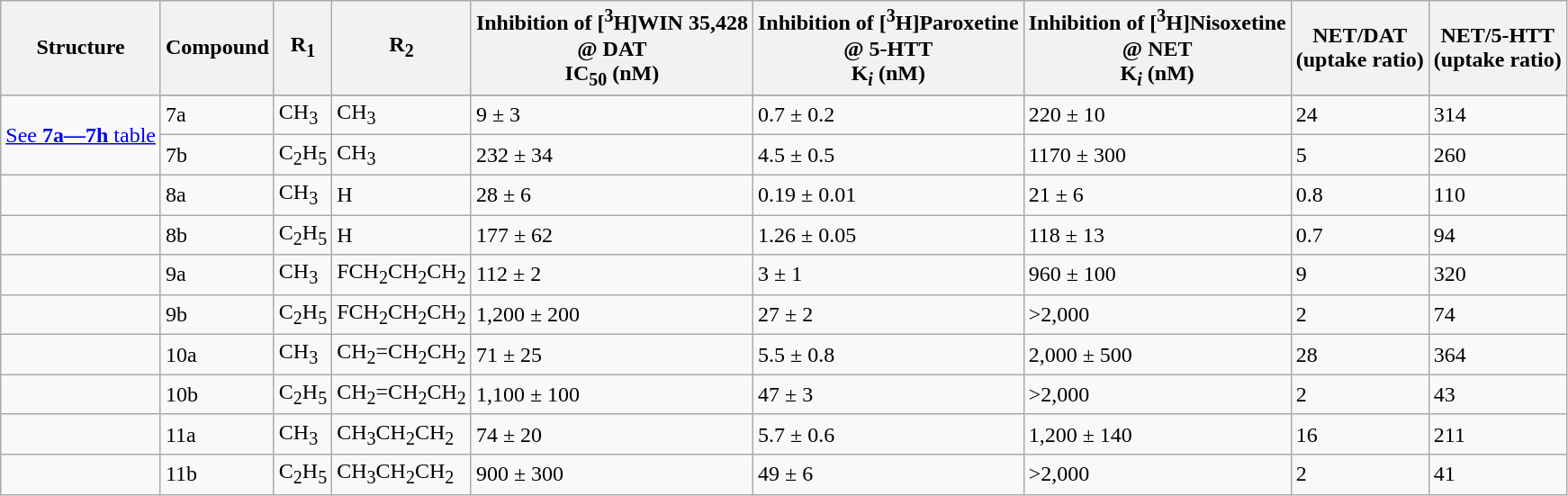<table class="wikitable sortable">
<tr>
<th>Structure </th>
<th>Compound</th>
<th>R<sub>1</sub></th>
<th>R<sub>2</sub></th>
<th>Inhibition of [<sup>3</sup>H]WIN 35,428<br>@ DAT<br>IC<sub>50</sub> (nM)</th>
<th>Inhibition of [<sup>3</sup>H]Paroxetine<br>@ 5-HTT<br>K<sub><em>i</em></sub> (nM)</th>
<th>Inhibition of [<sup>3</sup>H]Nisoxetine<br>@ NET<br>K<sub><em>i</em></sub> (nM)</th>
<th>NET/DAT<br>(uptake ratio)</th>
<th>NET/5-HTT<br>(uptake ratio)</th>
</tr>
<tr>
<td rowspan=3><a href='#'>See <strong>7a—7h</strong> table</a></td>
</tr>
<tr>
<td>7a</td>
<td>CH<sub>3</sub></td>
<td>CH<sub>3</sub></td>
<td>9 ± 3</td>
<td>0.7 ± 0.2</td>
<td>220 ± 10</td>
<td>24</td>
<td>314</td>
</tr>
<tr>
<td>7b</td>
<td>C<sub>2</sub>H<sub>5</sub></td>
<td>CH<sub>3</sub></td>
<td>232 ± 34</td>
<td>4.5 ± 0.5</td>
<td>1170 ± 300</td>
<td>5</td>
<td>260</td>
</tr>
<tr>
<td></td>
<td>8a</td>
<td>CH<sub>3</sub></td>
<td>H</td>
<td>28 ± 6</td>
<td>0.19 ± 0.01</td>
<td>21 ± 6</td>
<td>0.8</td>
<td>110</td>
</tr>
<tr>
<td></td>
<td>8b</td>
<td>C<sub>2</sub>H<sub>5</sub></td>
<td>H</td>
<td>177 ± 62</td>
<td>1.26 ± 0.05</td>
<td>118 ± 13</td>
<td>0.7</td>
<td>94</td>
</tr>
<tr>
<td></td>
<td>9a</td>
<td>CH<sub>3</sub></td>
<td>FCH<sub>2</sub>CH<sub>2</sub>CH<sub>2</sub></td>
<td>112 ± 2</td>
<td>3 ± 1</td>
<td>960 ± 100</td>
<td>9</td>
<td>320</td>
</tr>
<tr>
<td></td>
<td>9b</td>
<td>C<sub>2</sub>H<sub>5</sub></td>
<td>FCH<sub>2</sub>CH<sub>2</sub>CH<sub>2</sub></td>
<td>1,200 ± 200</td>
<td>27 ± 2</td>
<td>>2,000</td>
<td>2</td>
<td>74</td>
</tr>
<tr>
<td></td>
<td>10a</td>
<td>CH<sub>3</sub></td>
<td>CH<sub>2</sub>=CH<sub>2</sub>CH<sub>2</sub></td>
<td>71 ± 25</td>
<td>5.5 ± 0.8</td>
<td>2,000 ± 500</td>
<td>28</td>
<td>364</td>
</tr>
<tr>
<td></td>
<td>10b</td>
<td>C<sub>2</sub>H<sub>5</sub></td>
<td>CH<sub>2</sub>=CH<sub>2</sub>CH<sub>2</sub></td>
<td>1,100 ± 100</td>
<td>47 ± 3</td>
<td>>2,000</td>
<td>2</td>
<td>43</td>
</tr>
<tr>
<td></td>
<td>11a</td>
<td>CH<sub>3</sub></td>
<td>CH<sub>3</sub>CH<sub>2</sub>CH<sub>2</sub></td>
<td>74 ± 20</td>
<td>5.7 ± 0.6</td>
<td>1,200 ± 140</td>
<td>16</td>
<td>211</td>
</tr>
<tr>
<td></td>
<td>11b</td>
<td>C<sub>2</sub>H<sub>5</sub></td>
<td>CH<sub>3</sub>CH<sub>2</sub>CH<sub>2</sub></td>
<td>900 ± 300</td>
<td>49 ± 6</td>
<td>>2,000</td>
<td>2</td>
<td>41</td>
</tr>
</table>
